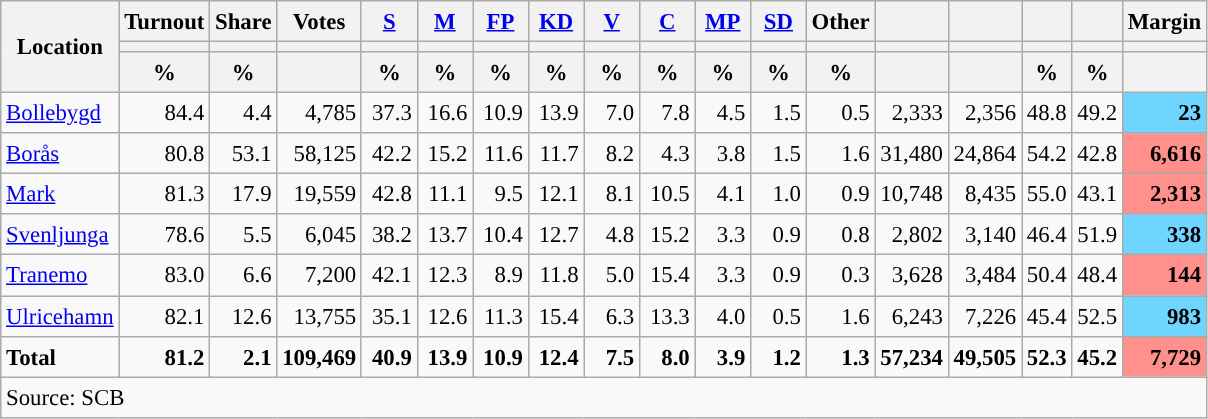<table class="wikitable sortable" style="text-align:right; font-size:95%; line-height:20px;">
<tr>
<th rowspan="3">Location</th>
<th>Turnout</th>
<th>Share</th>
<th>Votes</th>
<th width="30px" class="unsortable"><a href='#'>S</a></th>
<th width="30px" class="unsortable"><a href='#'>M</a></th>
<th width="30px" class="unsortable"><a href='#'>FP</a></th>
<th width="30px" class="unsortable"><a href='#'>KD</a></th>
<th width="30px" class="unsortable"><a href='#'>V</a></th>
<th width="30px" class="unsortable"><a href='#'>C</a></th>
<th width="30px" class="unsortable"><a href='#'>MP</a></th>
<th width="30px" class="unsortable"><a href='#'>SD</a></th>
<th width="30px" class="unsortable">Other</th>
<th></th>
<th></th>
<th></th>
<th></th>
<th>Margin</th>
</tr>
<tr>
<th></th>
<th></th>
<th></th>
<th style="background:"></th>
<th style="background:"></th>
<th style="background:"></th>
<th style="background:"></th>
<th style="background:"></th>
<th style="background:"></th>
<th style="background:"></th>
<th style="background:"></th>
<th style="background:"></th>
<th style="background:"></th>
<th style="background:"></th>
<th style="background:"></th>
<th style="background:"></th>
<th></th>
</tr>
<tr>
<th data-sort-type="number">%</th>
<th data-sort-type="number">%</th>
<th></th>
<th data-sort-type="number">%</th>
<th data-sort-type="number">%</th>
<th data-sort-type="number">%</th>
<th data-sort-type="number">%</th>
<th data-sort-type="number">%</th>
<th data-sort-type="number">%</th>
<th data-sort-type="number">%</th>
<th data-sort-type="number">%</th>
<th data-sort-type="number">%</th>
<th data-sort-type="number"></th>
<th data-sort-type="number"></th>
<th data-sort-type="number">%</th>
<th data-sort-type="number">%</th>
<th data-sort-type="number"></th>
</tr>
<tr>
<td align=left><a href='#'>Bollebygd</a></td>
<td>84.4</td>
<td>4.4</td>
<td>4,785</td>
<td>37.3</td>
<td>16.6</td>
<td>10.9</td>
<td>13.9</td>
<td>7.0</td>
<td>7.8</td>
<td>4.5</td>
<td>1.5</td>
<td>0.5</td>
<td>2,333</td>
<td>2,356</td>
<td>48.8</td>
<td>49.2</td>
<td bgcolor=#6fd5fe><strong>23</strong></td>
</tr>
<tr>
<td align=left><a href='#'>Borås</a></td>
<td>80.8</td>
<td>53.1</td>
<td>58,125</td>
<td>42.2</td>
<td>15.2</td>
<td>11.6</td>
<td>11.7</td>
<td>8.2</td>
<td>4.3</td>
<td>3.8</td>
<td>1.5</td>
<td>1.6</td>
<td>31,480</td>
<td>24,864</td>
<td>54.2</td>
<td>42.8</td>
<td bgcolor=#ff908c><strong>6,616</strong></td>
</tr>
<tr>
<td align=left><a href='#'>Mark</a></td>
<td>81.3</td>
<td>17.9</td>
<td>19,559</td>
<td>42.8</td>
<td>11.1</td>
<td>9.5</td>
<td>12.1</td>
<td>8.1</td>
<td>10.5</td>
<td>4.1</td>
<td>1.0</td>
<td>0.9</td>
<td>10,748</td>
<td>8,435</td>
<td>55.0</td>
<td>43.1</td>
<td bgcolor=#ff908c><strong>2,313</strong></td>
</tr>
<tr>
<td align=left><a href='#'>Svenljunga</a></td>
<td>78.6</td>
<td>5.5</td>
<td>6,045</td>
<td>38.2</td>
<td>13.7</td>
<td>10.4</td>
<td>12.7</td>
<td>4.8</td>
<td>15.2</td>
<td>3.3</td>
<td>0.9</td>
<td>0.8</td>
<td>2,802</td>
<td>3,140</td>
<td>46.4</td>
<td>51.9</td>
<td bgcolor=#6fd5fe><strong>338</strong></td>
</tr>
<tr>
<td align=left><a href='#'>Tranemo</a></td>
<td>83.0</td>
<td>6.6</td>
<td>7,200</td>
<td>42.1</td>
<td>12.3</td>
<td>8.9</td>
<td>11.8</td>
<td>5.0</td>
<td>15.4</td>
<td>3.3</td>
<td>0.9</td>
<td>0.3</td>
<td>3,628</td>
<td>3,484</td>
<td>50.4</td>
<td>48.4</td>
<td bgcolor=#ff908c><strong>144</strong></td>
</tr>
<tr>
<td align=left><a href='#'>Ulricehamn</a></td>
<td>82.1</td>
<td>12.6</td>
<td>13,755</td>
<td>35.1</td>
<td>12.6</td>
<td>11.3</td>
<td>15.4</td>
<td>6.3</td>
<td>13.3</td>
<td>4.0</td>
<td>0.5</td>
<td>1.6</td>
<td>6,243</td>
<td>7,226</td>
<td>45.4</td>
<td>52.5</td>
<td bgcolor=#6fd5fe><strong>983</strong></td>
</tr>
<tr>
<td align=left><strong>Total</strong></td>
<td><strong>81.2</strong></td>
<td><strong>2.1</strong></td>
<td><strong>109,469</strong></td>
<td><strong>40.9</strong></td>
<td><strong>13.9</strong></td>
<td><strong>10.9</strong></td>
<td><strong>12.4</strong></td>
<td><strong>7.5</strong></td>
<td><strong>8.0</strong></td>
<td><strong>3.9</strong></td>
<td><strong>1.2</strong></td>
<td><strong>1.3</strong></td>
<td><strong>57,234</strong></td>
<td><strong>49,505</strong></td>
<td><strong>52.3</strong></td>
<td><strong>45.2</strong></td>
<td bgcolor=#ff908c><strong>7,729</strong></td>
</tr>
<tr>
<td align=left colspan=18>Source: SCB </td>
</tr>
</table>
